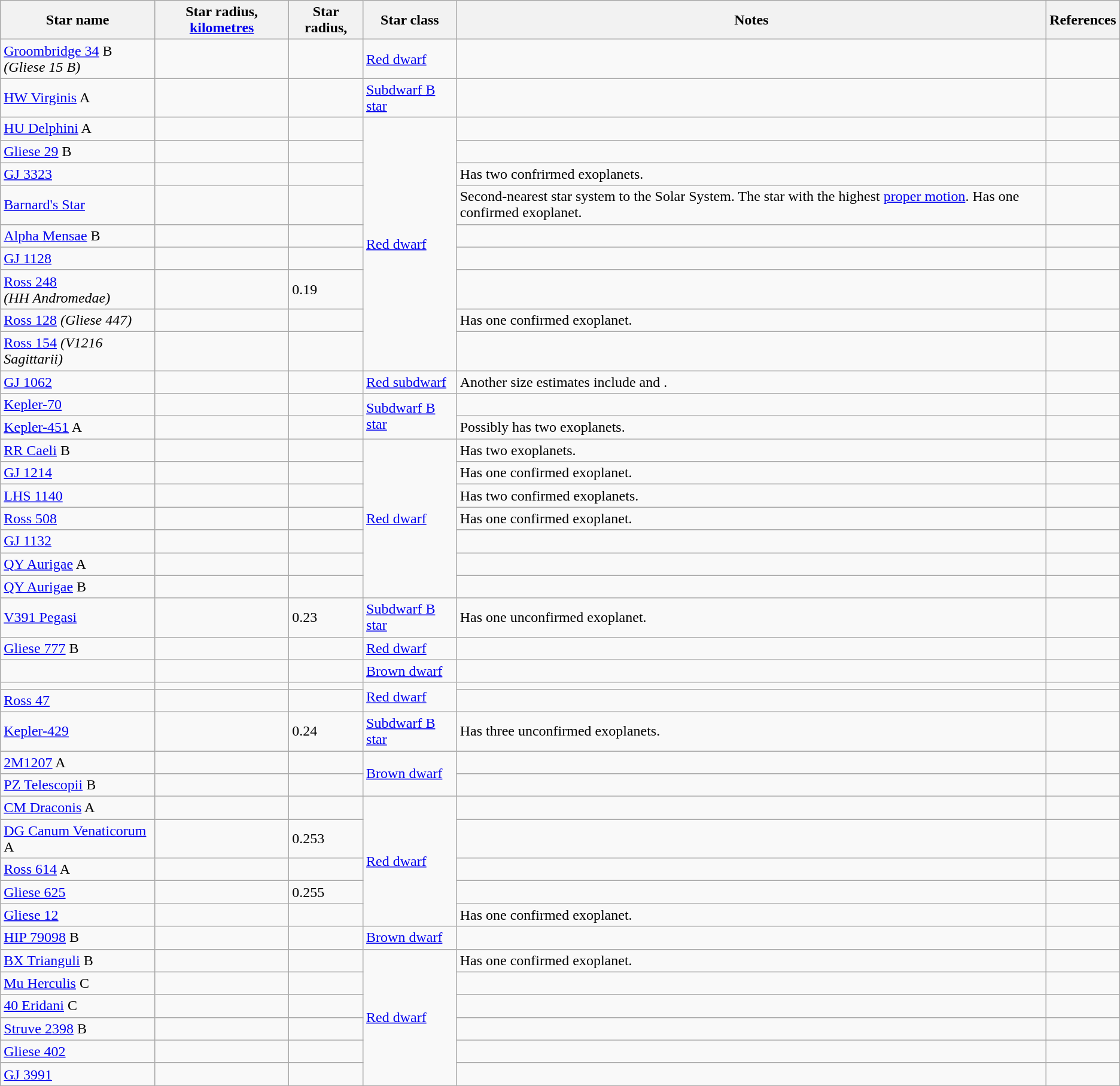<table class="wikitable">
<tr>
<th>Star name</th>
<th>Star radius, <a href='#'>kilometres</a></th>
<th>Star radius, </th>
<th>Star class</th>
<th>Notes</th>
<th>References</th>
</tr>
<tr>
<td><a href='#'>Groombridge 34</a> B<br><em>(Gliese 15 B)</em></td>
<td></td>
<td></td>
<td><a href='#'>Red dwarf</a></td>
<td></td>
<td></td>
</tr>
<tr>
<td><a href='#'>HW Virginis</a> A</td>
<td></td>
<td></td>
<td><a href='#'>Subdwarf B star</a></td>
<td></td>
<td></td>
</tr>
<tr>
<td><a href='#'>HU Delphini</a> A</td>
<td></td>
<td></td>
<td rowspan="9"><a href='#'>Red dwarf</a></td>
<td></td>
<td></td>
</tr>
<tr>
<td><a href='#'>Gliese 29</a> B</td>
<td></td>
<td></td>
<td></td>
<td></td>
</tr>
<tr>
<td><a href='#'>GJ 3323</a></td>
<td></td>
<td></td>
<td>Has two confrirmed exoplanets.</td>
<td></td>
</tr>
<tr>
<td><a href='#'>Barnard's Star</a></td>
<td></td>
<td></td>
<td>Second-nearest star system to the Solar System. The star with the highest <a href='#'>proper motion</a>. Has one confirmed exoplanet.</td>
<td></td>
</tr>
<tr>
<td><a href='#'>Alpha Mensae</a> B</td>
<td></td>
<td></td>
<td></td>
<td></td>
</tr>
<tr>
<td><a href='#'>GJ 1128</a></td>
<td></td>
<td></td>
<td></td>
<td></td>
</tr>
<tr>
<td><a href='#'>Ross 248</a><br><em>(HH Andromedae)</em></td>
<td></td>
<td>0.19</td>
<td></td>
<td></td>
</tr>
<tr>
<td><a href='#'>Ross 128</a> <em>(Gliese 447)</em></td>
<td></td>
<td></td>
<td>Has one confirmed exoplanet.</td>
<td></td>
</tr>
<tr>
<td><a href='#'>Ross 154</a> <em>(V1216 Sagittarii)</em></td>
<td></td>
<td></td>
<td></td>
<td></td>
</tr>
<tr>
<td><a href='#'>GJ 1062</a></td>
<td></td>
<td></td>
<td><a href='#'>Red subdwarf</a></td>
<td>Another size estimates include  and .</td>
<td></td>
</tr>
<tr>
<td><a href='#'>Kepler-70</a></td>
<td></td>
<td></td>
<td rowspan="2"><a href='#'>Subdwarf B star</a></td>
<td></td>
<td></td>
</tr>
<tr>
<td><a href='#'>Kepler-451</a> A</td>
<td></td>
<td></td>
<td>Possibly has two exoplanets.</td>
<td></td>
</tr>
<tr>
<td><a href='#'>RR Caeli</a> B</td>
<td></td>
<td></td>
<td rowspan="7"><a href='#'>Red dwarf</a></td>
<td>Has two exoplanets.</td>
<td></td>
</tr>
<tr>
<td><a href='#'>GJ 1214</a></td>
<td></td>
<td></td>
<td>Has one confirmed exoplanet.</td>
<td></td>
</tr>
<tr>
<td><a href='#'>LHS 1140</a></td>
<td></td>
<td></td>
<td>Has two confirmed exoplanets.</td>
<td></td>
</tr>
<tr>
<td><a href='#'>Ross 508</a></td>
<td></td>
<td></td>
<td>Has one confirmed exoplanet.</td>
<td></td>
</tr>
<tr>
<td><a href='#'>GJ 1132</a></td>
<td></td>
<td></td>
<td></td>
<td></td>
</tr>
<tr>
<td><a href='#'>QY Aurigae</a> A</td>
<td></td>
<td></td>
<td></td>
<td></td>
</tr>
<tr>
<td><a href='#'>QY Aurigae</a> B</td>
<td></td>
<td></td>
<td></td>
<td></td>
</tr>
<tr>
<td><a href='#'>V391 Pegasi</a></td>
<td></td>
<td>0.23</td>
<td><a href='#'>Subdwarf B star</a></td>
<td>Has one unconfirmed exoplanet.</td>
<td></td>
</tr>
<tr>
<td><a href='#'>Gliese 777</a> B</td>
<td></td>
<td></td>
<td><a href='#'>Red dwarf</a></td>
<td></td>
<td></td>
</tr>
<tr>
<td></td>
<td></td>
<td></td>
<td><a href='#'>Brown dwarf</a></td>
<td></td>
<td></td>
</tr>
<tr>
<td></td>
<td></td>
<td></td>
<td rowspan="2"><a href='#'>Red dwarf</a></td>
<td></td>
<td></td>
</tr>
<tr>
<td><a href='#'>Ross 47</a></td>
<td></td>
<td></td>
<td></td>
<td></td>
</tr>
<tr>
<td><a href='#'>Kepler-429</a></td>
<td></td>
<td>0.24</td>
<td><a href='#'>Subdwarf B star</a></td>
<td>Has three unconfirmed exoplanets.</td>
<td></td>
</tr>
<tr>
<td><a href='#'>2M1207</a> A</td>
<td></td>
<td></td>
<td rowspan="2"><a href='#'>Brown dwarf</a></td>
<td></td>
<td></td>
</tr>
<tr>
<td><a href='#'>PZ Telescopii</a> B</td>
<td></td>
<td></td>
<td></td>
<td></td>
</tr>
<tr>
<td><a href='#'>CM Draconis</a> A</td>
<td></td>
<td></td>
<td rowspan="5"><a href='#'>Red dwarf</a></td>
<td></td>
<td></td>
</tr>
<tr>
<td><a href='#'>DG Canum Venaticorum</a> A</td>
<td></td>
<td>0.253</td>
<td></td>
<td></td>
</tr>
<tr>
<td><a href='#'>Ross 614</a> A</td>
<td></td>
<td></td>
<td></td>
<td></td>
</tr>
<tr>
<td><a href='#'>Gliese 625</a></td>
<td></td>
<td>0.255</td>
<td></td>
<td></td>
</tr>
<tr>
<td><a href='#'>Gliese 12</a></td>
<td></td>
<td></td>
<td>Has one confirmed exoplanet.</td>
<td></td>
</tr>
<tr>
<td><a href='#'>HIP 79098</a> B</td>
<td></td>
<td></td>
<td><a href='#'>Brown dwarf</a></td>
<td></td>
<td></td>
</tr>
<tr>
<td><a href='#'>BX Trianguli</a> B</td>
<td></td>
<td></td>
<td rowspan="6"><a href='#'>Red dwarf</a></td>
<td>Has one confirmed exoplanet.</td>
<td></td>
</tr>
<tr>
<td><a href='#'>Mu Herculis</a> C</td>
<td></td>
<td></td>
<td></td>
<td></td>
</tr>
<tr>
<td><a href='#'>40 Eridani</a> C</td>
<td></td>
<td></td>
<td></td>
<td></td>
</tr>
<tr>
<td><a href='#'>Struve 2398</a> B</td>
<td></td>
<td></td>
<td></td>
<td></td>
</tr>
<tr>
<td><a href='#'>Gliese 402</a></td>
<td></td>
<td></td>
<td></td>
<td></td>
</tr>
<tr>
<td><a href='#'>GJ 3991</a></td>
<td></td>
<td></td>
<td></td>
<td></td>
</tr>
</table>
